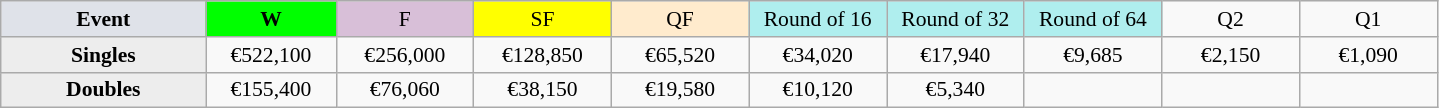<table class=wikitable style=font-size:90%;text-align:center>
<tr>
<td width=130 bgcolor=dfe2e9><strong>Event</strong></td>
<td width=80 bgcolor=lime><strong>W</strong></td>
<td width=85 bgcolor=thistle>F</td>
<td width=85 bgcolor=ffff00>SF</td>
<td width=85 bgcolor=ffebcd>QF</td>
<td width=85 bgcolor=afeeee>Round of 16</td>
<td width=85 bgcolor=afeeee>Round of 32</td>
<td width=85 bgcolor=afeeee>Round of 64</td>
<td width=85>Q2</td>
<td width=85>Q1</td>
</tr>
<tr>
<th style=background:#ededed>Singles</th>
<td>€522,100</td>
<td>€256,000</td>
<td>€128,850</td>
<td>€65,520</td>
<td>€34,020</td>
<td>€17,940</td>
<td>€9,685</td>
<td>€2,150</td>
<td>€1,090</td>
</tr>
<tr>
<th style=background:#ededed>Doubles</th>
<td>€155,400</td>
<td>€76,060</td>
<td>€38,150</td>
<td>€19,580</td>
<td>€10,120</td>
<td>€5,340</td>
<td></td>
<td></td>
<td></td>
</tr>
</table>
